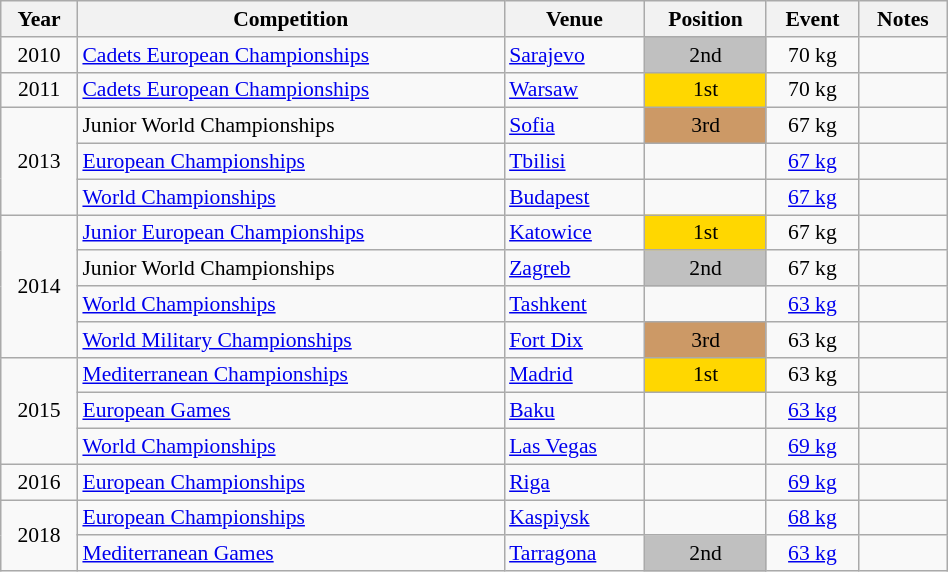<table class="wikitable" width=50% style="font-size:90%; text-align:center;">
<tr>
<th>Year</th>
<th>Competition</th>
<th>Venue</th>
<th>Position</th>
<th>Event</th>
<th>Notes</th>
</tr>
<tr>
<td>2010</td>
<td align=left><a href='#'>Cadets European Championships</a></td>
<td align=left> <a href='#'>Sarajevo</a></td>
<td bgcolor=silver>2nd</td>
<td>70 kg</td>
<td></td>
</tr>
<tr>
<td>2011</td>
<td align=left><a href='#'>Cadets European Championships</a></td>
<td align=left> <a href='#'>Warsaw</a></td>
<td bgcolor=gold>1st</td>
<td>70 kg</td>
<td></td>
</tr>
<tr>
<td rowspan=3>2013</td>
<td align=left>Junior World Championships</td>
<td align=left> <a href='#'>Sofia</a></td>
<td bgcolor=cc9966>3rd</td>
<td>67 kg</td>
<td></td>
</tr>
<tr>
<td align=left><a href='#'>European Championships</a></td>
<td align=left> <a href='#'>Tbilisi</a></td>
<td></td>
<td><a href='#'>67 kg</a></td>
<td></td>
</tr>
<tr>
<td align=left><a href='#'>World Championships</a></td>
<td align=left> <a href='#'>Budapest</a></td>
<td></td>
<td><a href='#'>67 kg</a></td>
<td></td>
</tr>
<tr>
<td rowspan=4>2014</td>
<td align=left><a href='#'>Junior European Championships</a></td>
<td align=left> <a href='#'>Katowice</a></td>
<td bgcolor=gold>1st</td>
<td>67 kg</td>
<td></td>
</tr>
<tr>
<td align=left>Junior World Championships</td>
<td align=left> <a href='#'>Zagreb</a></td>
<td bgcolor=silver>2nd</td>
<td>67 kg</td>
<td></td>
</tr>
<tr>
<td align=left><a href='#'>World Championships</a></td>
<td align=left> <a href='#'>Tashkent</a></td>
<td></td>
<td><a href='#'>63 kg</a></td>
<td></td>
</tr>
<tr>
<td align=left><a href='#'>World Military Championships</a></td>
<td align=left> <a href='#'>Fort Dix</a></td>
<td bgcolor=cc9966>3rd</td>
<td>63 kg</td>
<td></td>
</tr>
<tr>
<td rowspan=3>2015</td>
<td align=left><a href='#'>Mediterranean Championships</a></td>
<td align=left> <a href='#'>Madrid</a></td>
<td bgcolor=gold>1st</td>
<td>63 kg</td>
<td></td>
</tr>
<tr>
<td align=left><a href='#'>European Games</a></td>
<td align=left> <a href='#'>Baku</a></td>
<td></td>
<td><a href='#'>63 kg</a></td>
<td></td>
</tr>
<tr>
<td align=left><a href='#'>World Championships</a></td>
<td align=left> <a href='#'>Las Vegas</a></td>
<td></td>
<td><a href='#'>69 kg</a></td>
<td></td>
</tr>
<tr>
<td>2016</td>
<td align=left><a href='#'>European Championships</a></td>
<td align=left> <a href='#'>Riga</a></td>
<td></td>
<td><a href='#'>69 kg</a></td>
<td></td>
</tr>
<tr>
<td rowspan=2>2018</td>
<td align=left><a href='#'>European Championships</a></td>
<td align=left> <a href='#'>Kaspiysk</a></td>
<td></td>
<td><a href='#'>68 kg</a></td>
<td></td>
</tr>
<tr>
<td align=left><a href='#'>Mediterranean Games</a></td>
<td align=left> <a href='#'>Tarragona</a></td>
<td bgcolor=silver>2nd</td>
<td><a href='#'>63 kg</a></td>
<td></td>
</tr>
</table>
